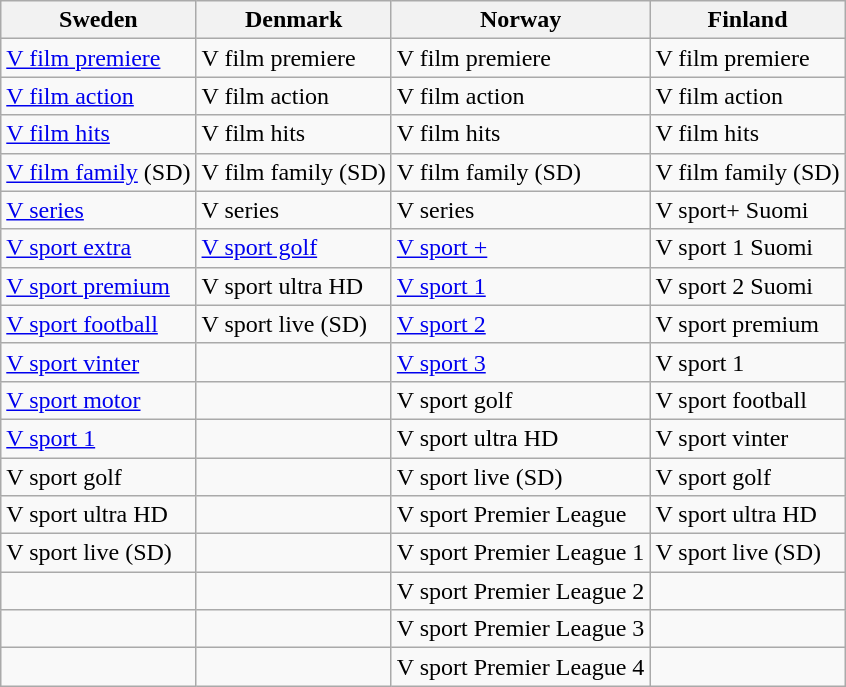<table class="wikitable">
<tr>
<th>Sweden</th>
<th>Denmark</th>
<th>Norway</th>
<th>Finland</th>
</tr>
<tr>
<td><a href='#'>V film premiere</a></td>
<td>V film premiere</td>
<td>V film premiere</td>
<td>V film premiere</td>
</tr>
<tr>
<td><a href='#'>V film action</a></td>
<td>V film action</td>
<td>V film action</td>
<td>V film action</td>
</tr>
<tr>
<td><a href='#'>V film hits</a></td>
<td>V film hits</td>
<td>V film hits</td>
<td>V film hits</td>
</tr>
<tr>
<td><a href='#'>V film family</a> (SD)</td>
<td>V film family (SD)</td>
<td>V film family (SD)</td>
<td>V film family (SD)</td>
</tr>
<tr>
<td><a href='#'>V series</a></td>
<td>V series</td>
<td>V series</td>
<td>V sport+ Suomi</td>
</tr>
<tr>
<td><a href='#'>V sport extra</a></td>
<td><a href='#'>V sport golf</a></td>
<td><a href='#'>V sport +</a></td>
<td>V sport 1 Suomi</td>
</tr>
<tr>
<td><a href='#'>V sport premium</a></td>
<td>V sport ultra HD</td>
<td><a href='#'>V sport 1</a></td>
<td>V sport 2 Suomi</td>
</tr>
<tr>
<td><a href='#'>V sport football</a></td>
<td>V sport live (SD)</td>
<td><a href='#'>V sport 2</a></td>
<td>V sport premium</td>
</tr>
<tr>
<td><a href='#'>V sport vinter</a></td>
<td></td>
<td><a href='#'>V sport 3</a></td>
<td>V sport 1</td>
</tr>
<tr>
<td><a href='#'>V sport motor</a></td>
<td></td>
<td>V sport golf</td>
<td>V sport football</td>
</tr>
<tr>
<td><a href='#'>V sport 1</a></td>
<td></td>
<td>V sport ultra HD</td>
<td>V sport vinter</td>
</tr>
<tr>
<td>V sport golf</td>
<td></td>
<td>V sport live (SD)</td>
<td>V sport golf</td>
</tr>
<tr>
<td>V sport ultra HD</td>
<td></td>
<td>V sport Premier League</td>
<td>V sport ultra HD</td>
</tr>
<tr>
<td>V sport live (SD)</td>
<td></td>
<td>V sport Premier League 1</td>
<td>V sport live (SD)</td>
</tr>
<tr>
<td></td>
<td></td>
<td>V sport Premier League 2</td>
<td></td>
</tr>
<tr>
<td></td>
<td></td>
<td>V sport Premier League 3</td>
<td></td>
</tr>
<tr>
<td></td>
<td></td>
<td>V sport Premier League 4</td>
<td></td>
</tr>
</table>
